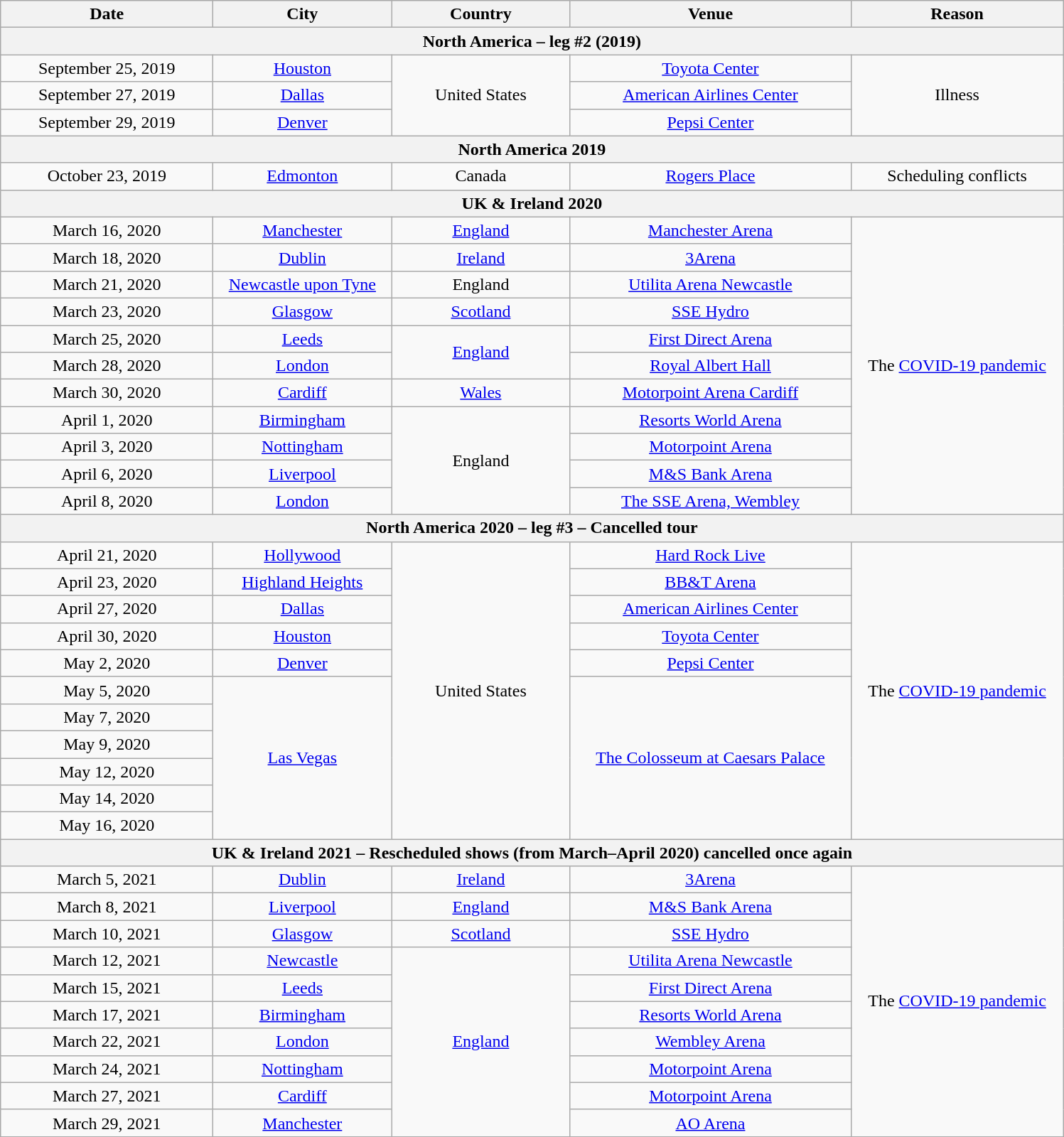<table class="wikitable" style="text-align:center;">
<tr>
<th scope="col" style="width:12em;">Date</th>
<th scope="col" style="width:10em;">City</th>
<th scope="col" style="width:10em;">Country</th>
<th scope="col" style="width:16em;">Venue</th>
<th scope="col" style="width:12em;">Reason</th>
</tr>
<tr>
<th colspan="7">North America – leg #2 (2019)</th>
</tr>
<tr>
<td>September 25, 2019</td>
<td><a href='#'>Houston</a></td>
<td rowspan="3">United States</td>
<td><a href='#'>Toyota Center</a></td>
<td rowspan="3">Illness</td>
</tr>
<tr>
<td>September 27, 2019</td>
<td><a href='#'>Dallas</a></td>
<td><a href='#'>American Airlines Center</a></td>
</tr>
<tr>
<td>September 29, 2019</td>
<td><a href='#'>Denver</a></td>
<td><a href='#'>Pepsi Center</a></td>
</tr>
<tr>
<th colspan="7">North America 2019</th>
</tr>
<tr>
<td>October 23, 2019</td>
<td><a href='#'>Edmonton</a></td>
<td>Canada</td>
<td><a href='#'>Rogers Place</a></td>
<td>Scheduling conflicts</td>
</tr>
<tr>
<th colspan="7">UK & Ireland 2020</th>
</tr>
<tr>
<td>March 16, 2020</td>
<td><a href='#'>Manchester</a></td>
<td rowspan="1"><a href='#'>England</a></td>
<td><a href='#'>Manchester Arena</a></td>
<td rowspan="11">The <a href='#'>COVID-19 pandemic</a></td>
</tr>
<tr>
<td>March 18, 2020</td>
<td><a href='#'>Dublin</a></td>
<td><a href='#'>Ireland</a></td>
<td><a href='#'>3Arena</a></td>
</tr>
<tr>
<td>March 21, 2020</td>
<td><a href='#'>Newcastle upon Tyne</a></td>
<td>England</td>
<td><a href='#'>Utilita Arena Newcastle</a></td>
</tr>
<tr>
<td>March 23, 2020</td>
<td><a href='#'>Glasgow</a></td>
<td><a href='#'>Scotland</a></td>
<td><a href='#'>SSE Hydro</a></td>
</tr>
<tr>
<td>March 25, 2020</td>
<td><a href='#'>Leeds</a></td>
<td rowspan="2"><a href='#'>England</a></td>
<td><a href='#'>First Direct Arena</a></td>
</tr>
<tr>
<td>March 28, 2020</td>
<td><a href='#'>London</a></td>
<td><a href='#'>Royal Albert Hall</a></td>
</tr>
<tr>
<td>March 30, 2020</td>
<td><a href='#'>Cardiff</a></td>
<td><a href='#'>Wales</a></td>
<td><a href='#'>Motorpoint Arena Cardiff</a></td>
</tr>
<tr>
<td>April 1, 2020</td>
<td><a href='#'>Birmingham</a></td>
<td rowspan="4">England</td>
<td><a href='#'>Resorts World Arena</a></td>
</tr>
<tr>
<td>April 3, 2020</td>
<td><a href='#'>Nottingham</a></td>
<td><a href='#'>Motorpoint Arena</a></td>
</tr>
<tr>
<td>April 6, 2020</td>
<td><a href='#'>Liverpool</a></td>
<td><a href='#'>M&S Bank Arena</a></td>
</tr>
<tr>
<td>April 8, 2020</td>
<td><a href='#'>London</a></td>
<td><a href='#'>The SSE Arena, Wembley</a></td>
</tr>
<tr>
<th colspan="7">North America 2020 – leg #3 – Cancelled tour </th>
</tr>
<tr>
<td>April 21, 2020</td>
<td><a href='#'>Hollywood</a></td>
<td rowspan="11">United States</td>
<td><a href='#'>Hard Rock Live</a></td>
<td rowspan="11">The <a href='#'>COVID-19 pandemic</a></td>
</tr>
<tr>
<td>April 23, 2020</td>
<td><a href='#'>Highland Heights</a></td>
<td><a href='#'>BB&T Arena</a></td>
</tr>
<tr>
<td>April 27, 2020</td>
<td><a href='#'>Dallas</a></td>
<td><a href='#'>American Airlines Center</a></td>
</tr>
<tr>
<td>April 30, 2020</td>
<td><a href='#'>Houston</a></td>
<td><a href='#'>Toyota Center</a></td>
</tr>
<tr>
<td>May 2, 2020</td>
<td><a href='#'>Denver</a></td>
<td><a href='#'>Pepsi Center</a></td>
</tr>
<tr>
<td>May 5, 2020</td>
<td rowspan="6"><a href='#'>Las Vegas</a></td>
<td rowspan="6"><a href='#'>The Colosseum at Caesars Palace</a></td>
</tr>
<tr>
<td>May 7, 2020</td>
</tr>
<tr>
<td>May 9, 2020</td>
</tr>
<tr>
<td>May 12, 2020</td>
</tr>
<tr>
<td>May 14, 2020</td>
</tr>
<tr>
<td>May 16, 2020</td>
</tr>
<tr>
<th colspan="5">UK & Ireland 2021 – Rescheduled shows (from March–April 2020) cancelled once again</th>
</tr>
<tr>
<td>March 5, 2021</td>
<td><a href='#'>Dublin</a></td>
<td><a href='#'>Ireland</a></td>
<td><a href='#'>3Arena</a></td>
<td rowspan="10">The <a href='#'>COVID-19 pandemic</a></td>
</tr>
<tr>
<td>March 8, 2021</td>
<td><a href='#'>Liverpool</a></td>
<td rowspan="1"><a href='#'>England</a></td>
<td><a href='#'>M&S Bank Arena</a></td>
</tr>
<tr>
<td>March 10, 2021</td>
<td><a href='#'>Glasgow</a></td>
<td><a href='#'>Scotland</a></td>
<td><a href='#'>SSE Hydro</a></td>
</tr>
<tr>
<td>March 12, 2021</td>
<td><a href='#'>Newcastle</a></td>
<td rowspan="7"><a href='#'>England</a></td>
<td><a href='#'>Utilita Arena Newcastle</a></td>
</tr>
<tr>
<td>March 15, 2021</td>
<td><a href='#'>Leeds</a></td>
<td><a href='#'>First Direct Arena</a></td>
</tr>
<tr>
<td>March 17, 2021</td>
<td><a href='#'>Birmingham</a></td>
<td><a href='#'>Resorts World Arena</a></td>
</tr>
<tr>
<td>March 22, 2021</td>
<td><a href='#'>London</a></td>
<td><a href='#'>Wembley Arena</a></td>
</tr>
<tr>
<td>March 24, 2021</td>
<td><a href='#'>Nottingham</a></td>
<td><a href='#'>Motorpoint Arena</a></td>
</tr>
<tr>
<td>March 27, 2021</td>
<td><a href='#'>Cardiff</a></td>
<td><a href='#'>Motorpoint Arena</a></td>
</tr>
<tr>
<td>March 29, 2021</td>
<td><a href='#'>Manchester</a></td>
<td><a href='#'>AO Arena</a></td>
</tr>
<tr>
</tr>
</table>
